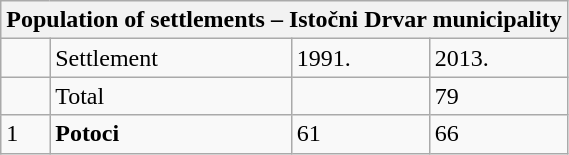<table class="wikitable">
<tr>
<th colspan="4">Population of settlements – Istočni Drvar municipality</th>
</tr>
<tr>
<td></td>
<td>Settlement</td>
<td>1991.</td>
<td>2013.</td>
</tr>
<tr>
<td></td>
<td>Total</td>
<td></td>
<td>79</td>
</tr>
<tr>
<td>1</td>
<td><strong>Potoci</strong></td>
<td>61</td>
<td>66</td>
</tr>
</table>
